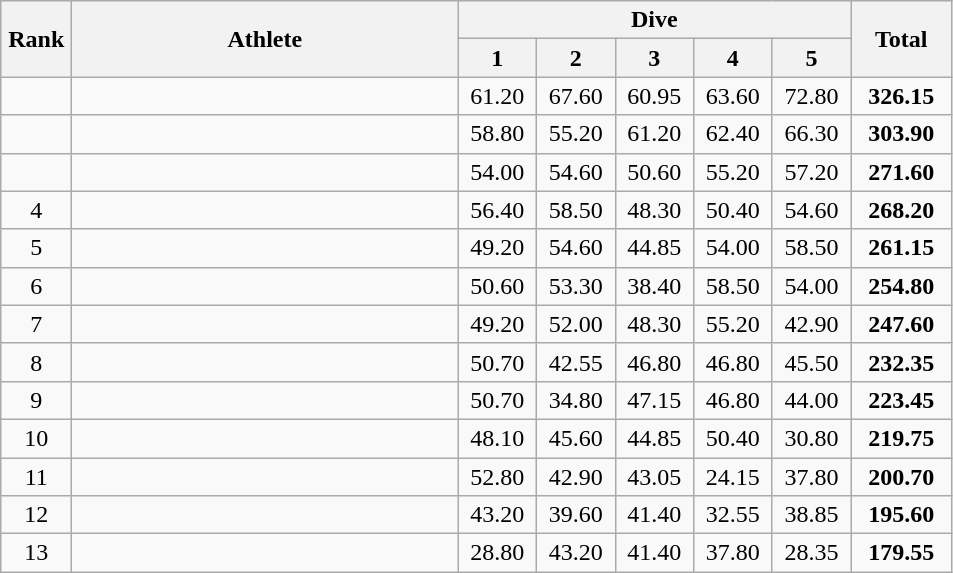<table class=wikitable style="text-align:center">
<tr>
<th rowspan="2" width=40>Rank</th>
<th rowspan="2" width=250>Athlete</th>
<th colspan="5">Dive</th>
<th rowspan="2" width=60>Total</th>
</tr>
<tr>
<th width=45>1</th>
<th width=45>2</th>
<th width=45>3</th>
<th width=45>4</th>
<th width=45>5</th>
</tr>
<tr>
<td></td>
<td align=left></td>
<td>61.20</td>
<td>67.60</td>
<td>60.95</td>
<td>63.60</td>
<td>72.80</td>
<td><strong>326.15</strong></td>
</tr>
<tr>
<td></td>
<td align=left></td>
<td>58.80</td>
<td>55.20</td>
<td>61.20</td>
<td>62.40</td>
<td>66.30</td>
<td><strong>303.90</strong></td>
</tr>
<tr>
<td></td>
<td align=left></td>
<td>54.00</td>
<td>54.60</td>
<td>50.60</td>
<td>55.20</td>
<td>57.20</td>
<td><strong>271.60</strong></td>
</tr>
<tr>
<td>4</td>
<td align=left></td>
<td>56.40</td>
<td>58.50</td>
<td>48.30</td>
<td>50.40</td>
<td>54.60</td>
<td><strong>268.20</strong></td>
</tr>
<tr>
<td>5</td>
<td align=left></td>
<td>49.20</td>
<td>54.60</td>
<td>44.85</td>
<td>54.00</td>
<td>58.50</td>
<td><strong>261.15</strong></td>
</tr>
<tr>
<td>6</td>
<td align=left></td>
<td>50.60</td>
<td>53.30</td>
<td>38.40</td>
<td>58.50</td>
<td>54.00</td>
<td><strong>254.80</strong></td>
</tr>
<tr>
<td>7</td>
<td align=left></td>
<td>49.20</td>
<td>52.00</td>
<td>48.30</td>
<td>55.20</td>
<td>42.90</td>
<td><strong>247.60</strong></td>
</tr>
<tr>
<td>8</td>
<td align=left></td>
<td>50.70</td>
<td>42.55</td>
<td>46.80</td>
<td>46.80</td>
<td>45.50</td>
<td><strong>232.35</strong></td>
</tr>
<tr>
<td>9</td>
<td align=left></td>
<td>50.70</td>
<td>34.80</td>
<td>47.15</td>
<td>46.80</td>
<td>44.00</td>
<td><strong>223.45</strong></td>
</tr>
<tr>
<td>10</td>
<td align=left></td>
<td>48.10</td>
<td>45.60</td>
<td>44.85</td>
<td>50.40</td>
<td>30.80</td>
<td><strong>219.75</strong></td>
</tr>
<tr>
<td>11</td>
<td align=left></td>
<td>52.80</td>
<td>42.90</td>
<td>43.05</td>
<td>24.15</td>
<td>37.80</td>
<td><strong>200.70</strong></td>
</tr>
<tr>
<td>12</td>
<td align=left></td>
<td>43.20</td>
<td>39.60</td>
<td>41.40</td>
<td>32.55</td>
<td>38.85</td>
<td><strong>195.60</strong></td>
</tr>
<tr>
<td>13</td>
<td align=left></td>
<td>28.80</td>
<td>43.20</td>
<td>41.40</td>
<td>37.80</td>
<td>28.35</td>
<td><strong>179.55</strong></td>
</tr>
</table>
